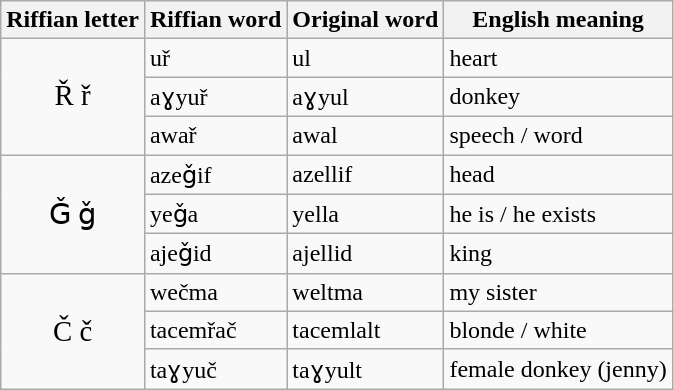<table class="wikitable">
<tr>
<th><strong>Riffian letter</strong></th>
<th>Riffian word</th>
<th>Original word</th>
<th>English meaning</th>
</tr>
<tr>
<td rowspan="3" style="text-align:center;"><big>Ř ř</big></td>
<td>uř</td>
<td>ul</td>
<td>heart</td>
</tr>
<tr>
<td>aɣyuř</td>
<td>aɣyul</td>
<td>donkey</td>
</tr>
<tr>
<td>awař</td>
<td>awal</td>
<td>speech / word</td>
</tr>
<tr>
<td rowspan="3" style="text-align:center;"><big>Ǧ ǧ</big></td>
<td>azeǧif</td>
<td>azellif</td>
<td>head</td>
</tr>
<tr>
<td>yeǧa</td>
<td>yella</td>
<td>he is / he exists</td>
</tr>
<tr>
<td>ajeǧid</td>
<td>ajellid</td>
<td>king</td>
</tr>
<tr>
<td rowspan="3" style="text-align:center;"><big>Č č</big></td>
<td>wečma</td>
<td>weltma</td>
<td>my sister</td>
</tr>
<tr>
<td>tacemřač</td>
<td>tacemlalt</td>
<td>blonde / white</td>
</tr>
<tr>
<td>taɣyuč</td>
<td>taɣyult</td>
<td>female donkey (jenny)</td>
</tr>
</table>
